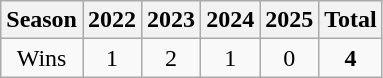<table class="wikitable">
<tr>
<th>Season</th>
<th>2022</th>
<th>2023</th>
<th>2024</th>
<th>2025</th>
<th>Total</th>
</tr>
<tr align=center>
<td>Wins</td>
<td>1</td>
<td>2</td>
<td>1</td>
<td>0</td>
<td><strong>4</strong></td>
</tr>
</table>
